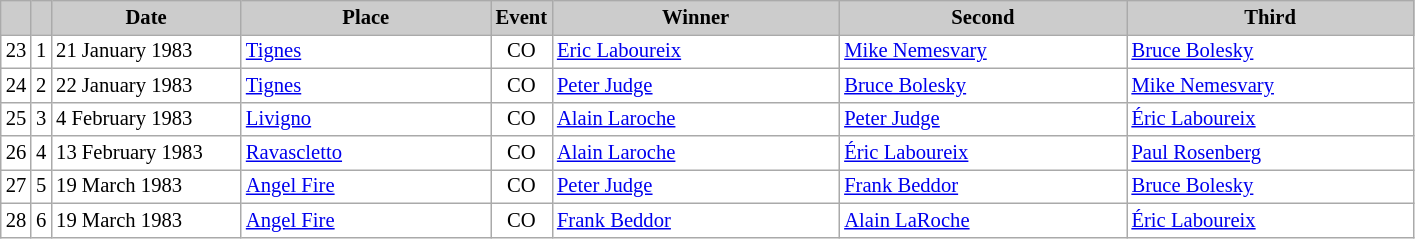<table class="wikitable plainrowheaders" style="background:#fff; font-size:86%; line-height:16px; border:grey solid 1px; border-collapse:collapse;">
<tr style="background:#ccc; text-align:center;">
<th scope="col" style="background:#ccc; width=20 px;"></th>
<th scope="col" style="background:#ccc; width=30 px;"></th>
<th scope="col" style="background:#ccc; width:120px;">Date</th>
<th scope="col" style="background:#ccc; width:160px;">Place</th>
<th scope="col" style="background:#ccc; width:15px;">Event</th>
<th scope="col" style="background:#ccc; width:185px;">Winner</th>
<th scope="col" style="background:#ccc; width:185px;">Second</th>
<th scope="col" style="background:#ccc; width:185px;">Third</th>
</tr>
<tr>
<td align=center>23</td>
<td align=center>1</td>
<td>21 January 1983</td>
<td> <a href='#'>Tignes</a></td>
<td align=center>CO</td>
<td> <a href='#'>Eric Laboureix</a></td>
<td> <a href='#'>Mike Nemesvary</a></td>
<td> <a href='#'>Bruce Bolesky</a></td>
</tr>
<tr>
<td align=center>24</td>
<td align=center>2</td>
<td>22 January 1983</td>
<td> <a href='#'>Tignes</a></td>
<td align=center>CO</td>
<td> <a href='#'>Peter Judge</a></td>
<td> <a href='#'>Bruce Bolesky</a></td>
<td> <a href='#'>Mike Nemesvary</a></td>
</tr>
<tr>
<td align=center>25</td>
<td align=center>3</td>
<td>4 February 1983</td>
<td> <a href='#'>Livigno</a></td>
<td align=center>CO</td>
<td> <a href='#'>Alain Laroche</a></td>
<td> <a href='#'>Peter Judge</a></td>
<td> <a href='#'>Éric Laboureix</a></td>
</tr>
<tr>
<td align=center>26</td>
<td align=center>4</td>
<td>13 February 1983</td>
<td> <a href='#'>Ravascletto</a></td>
<td align=center>CO</td>
<td> <a href='#'>Alain Laroche</a></td>
<td> <a href='#'>Éric Laboureix</a></td>
<td> <a href='#'>Paul Rosenberg</a></td>
</tr>
<tr>
<td align=center>27</td>
<td align=center>5</td>
<td>19 March 1983</td>
<td> <a href='#'>Angel Fire</a></td>
<td align=center>CO</td>
<td> <a href='#'>Peter Judge</a></td>
<td> <a href='#'>Frank Beddor</a></td>
<td> <a href='#'>Bruce Bolesky</a></td>
</tr>
<tr>
<td align=center>28</td>
<td align=center>6</td>
<td>19 March 1983</td>
<td> <a href='#'>Angel Fire</a></td>
<td align=center>CO</td>
<td> <a href='#'>Frank Beddor</a></td>
<td> <a href='#'>Alain LaRoche</a></td>
<td> <a href='#'>Éric Laboureix</a></td>
</tr>
</table>
